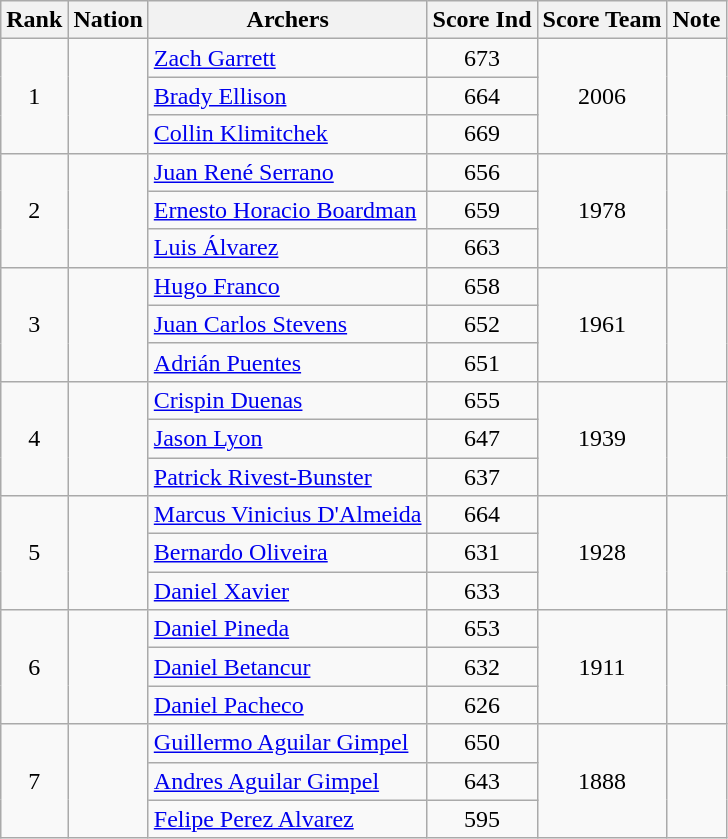<table class="wikitable sortable" style="text-align:center">
<tr>
<th>Rank</th>
<th>Nation</th>
<th>Archers</th>
<th>Score Ind</th>
<th>Score Team</th>
<th>Note</th>
</tr>
<tr>
<td rowspan="3">1</td>
<td rowspan="3" align=left></td>
<td align=left><a href='#'>Zach Garrett</a></td>
<td>673</td>
<td rowspan="3">2006</td>
<td rowspan="3"></td>
</tr>
<tr>
<td align=left><a href='#'>Brady Ellison</a></td>
<td>664</td>
</tr>
<tr>
<td align=left><a href='#'>Collin Klimitchek</a></td>
<td>669</td>
</tr>
<tr>
<td rowspan="3">2</td>
<td rowspan="3" align=left></td>
<td align=left><a href='#'>Juan René Serrano</a></td>
<td>656</td>
<td rowspan="3">1978</td>
<td rowspan="3"></td>
</tr>
<tr>
<td align=left><a href='#'>Ernesto Horacio Boardman</a></td>
<td>659</td>
</tr>
<tr>
<td align=left><a href='#'>Luis Álvarez</a></td>
<td>663</td>
</tr>
<tr>
<td rowspan="3">3</td>
<td rowspan="3" align=left></td>
<td align=left><a href='#'>Hugo Franco</a></td>
<td>658</td>
<td rowspan="3">1961</td>
<td rowspan="3"></td>
</tr>
<tr>
<td align=left><a href='#'>Juan Carlos Stevens</a></td>
<td>652</td>
</tr>
<tr>
<td align=left><a href='#'>Adrián Puentes</a></td>
<td>651</td>
</tr>
<tr>
<td rowspan="3">4</td>
<td rowspan="3" align=left></td>
<td align=left><a href='#'>Crispin Duenas</a></td>
<td>655</td>
<td rowspan="3">1939</td>
<td rowspan="3"></td>
</tr>
<tr>
<td align=left><a href='#'>Jason Lyon</a></td>
<td>647</td>
</tr>
<tr>
<td align=left><a href='#'>Patrick Rivest-Bunster</a></td>
<td>637</td>
</tr>
<tr>
<td rowspan="3">5</td>
<td rowspan="3" align=left></td>
<td align=left><a href='#'>Marcus Vinicius D'Almeida</a></td>
<td>664</td>
<td rowspan="3">1928</td>
<td rowspan="3"></td>
</tr>
<tr>
<td align=left><a href='#'>Bernardo Oliveira</a></td>
<td>631</td>
</tr>
<tr>
<td align=left><a href='#'>Daniel Xavier</a></td>
<td>633</td>
</tr>
<tr>
<td rowspan="3">6</td>
<td rowspan="3" align=left></td>
<td align=left><a href='#'>Daniel Pineda</a></td>
<td>653</td>
<td rowspan="3">1911</td>
<td rowspan="3"></td>
</tr>
<tr>
<td align=left><a href='#'>Daniel Betancur</a></td>
<td>632</td>
</tr>
<tr>
<td align=left><a href='#'>Daniel Pacheco</a></td>
<td>626</td>
</tr>
<tr>
<td rowspan="3">7</td>
<td rowspan="3" align=left></td>
<td align=left><a href='#'>Guillermo Aguilar Gimpel</a></td>
<td>650</td>
<td rowspan="3">1888</td>
<td rowspan="3"></td>
</tr>
<tr>
<td align=left><a href='#'>Andres Aguilar Gimpel</a></td>
<td>643</td>
</tr>
<tr>
<td align=left><a href='#'>Felipe Perez Alvarez</a></td>
<td>595</td>
</tr>
</table>
